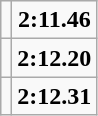<table class="wikitable">
<tr>
<td></td>
<td align=center><strong>2:11.46</strong></td>
</tr>
<tr>
<td></td>
<td align=center><strong>2:12.20</strong></td>
</tr>
<tr>
<td></td>
<td align=center><strong>2:12.31</strong></td>
</tr>
</table>
